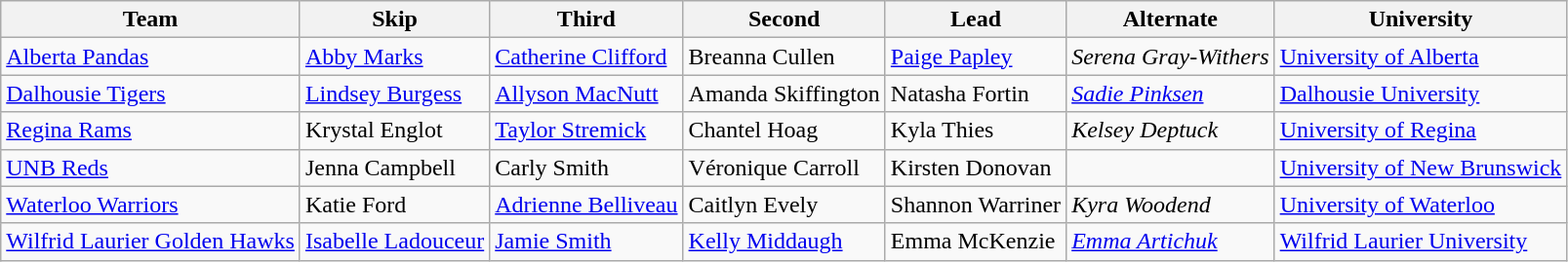<table class="wikitable">
<tr>
<th scope="col">Team</th>
<th scope="col">Skip</th>
<th scope="col">Third</th>
<th scope="col">Second</th>
<th scope="col">Lead</th>
<th scope="col">Alternate</th>
<th scope="col">University</th>
</tr>
<tr>
<td><a href='#'>Alberta Pandas</a></td>
<td><a href='#'>Abby Marks</a></td>
<td><a href='#'>Catherine Clifford</a></td>
<td>Breanna Cullen</td>
<td><a href='#'>Paige Papley</a></td>
<td><em>Serena Gray-Withers</em></td>
<td> <a href='#'>University of Alberta</a></td>
</tr>
<tr>
<td><a href='#'>Dalhousie Tigers</a></td>
<td><a href='#'>Lindsey Burgess</a></td>
<td><a href='#'>Allyson MacNutt</a></td>
<td>Amanda Skiffington</td>
<td>Natasha Fortin</td>
<td><em><a href='#'>Sadie Pinksen</a></em></td>
<td> <a href='#'>Dalhousie University</a></td>
</tr>
<tr>
<td><a href='#'>Regina Rams</a></td>
<td>Krystal Englot</td>
<td><a href='#'>Taylor Stremick</a></td>
<td>Chantel Hoag</td>
<td>Kyla Thies</td>
<td><em>Kelsey Deptuck</em></td>
<td> <a href='#'>University of Regina</a></td>
</tr>
<tr>
<td><a href='#'>UNB Reds</a></td>
<td>Jenna Campbell</td>
<td>Carly Smith</td>
<td>Véronique Carroll</td>
<td>Kirsten Donovan</td>
<td></td>
<td> <a href='#'>University of New Brunswick</a></td>
</tr>
<tr>
<td><a href='#'>Waterloo Warriors</a></td>
<td>Katie Ford</td>
<td><a href='#'>Adrienne Belliveau</a></td>
<td>Caitlyn Evely</td>
<td>Shannon Warriner</td>
<td><em>Kyra Woodend</em></td>
<td> <a href='#'>University of Waterloo</a></td>
</tr>
<tr>
<td><a href='#'>Wilfrid Laurier Golden Hawks</a></td>
<td><a href='#'>Isabelle Ladouceur</a></td>
<td><a href='#'>Jamie Smith</a></td>
<td><a href='#'>Kelly Middaugh</a></td>
<td>Emma McKenzie</td>
<td><em><a href='#'>Emma Artichuk</a></em></td>
<td> <a href='#'>Wilfrid Laurier University</a></td>
</tr>
</table>
